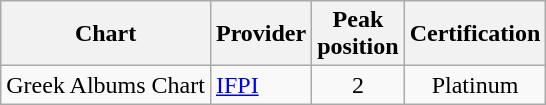<table class="wikitable">
<tr>
<th>Chart</th>
<th>Provider</th>
<th>Peak<br>position</th>
<th>Certification</th>
</tr>
<tr>
<td>Greek Albums Chart</td>
<td><a href='#'>IFPI</a></td>
<td align="center">2</td>
<td align="center">Platinum</td>
</tr>
</table>
